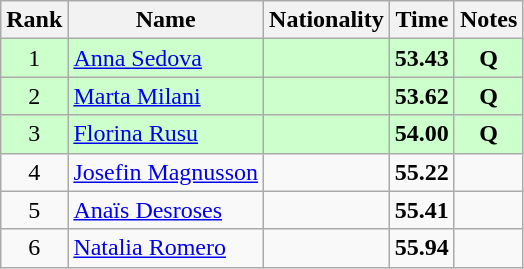<table class="wikitable sortable" style="text-align:center">
<tr>
<th>Rank</th>
<th>Name</th>
<th>Nationality</th>
<th>Time</th>
<th>Notes</th>
</tr>
<tr bgcolor=ccffcc>
<td>1</td>
<td align=left><a href='#'>Anna Sedova</a></td>
<td align=left></td>
<td><strong>53.43</strong></td>
<td><strong>Q</strong></td>
</tr>
<tr bgcolor=ccffcc>
<td>2</td>
<td align=left><a href='#'>Marta Milani</a></td>
<td align=left></td>
<td><strong>53.62</strong></td>
<td><strong>Q</strong></td>
</tr>
<tr bgcolor=ccffcc>
<td>3</td>
<td align=left><a href='#'>Florina Rusu</a></td>
<td align=left></td>
<td><strong>54.00</strong></td>
<td><strong>Q</strong></td>
</tr>
<tr>
<td>4</td>
<td align=left><a href='#'>Josefin Magnusson</a></td>
<td align=left></td>
<td><strong>55.22</strong></td>
<td></td>
</tr>
<tr>
<td>5</td>
<td align=left><a href='#'>Anaïs Desroses</a></td>
<td align=left></td>
<td><strong>55.41</strong></td>
<td></td>
</tr>
<tr>
<td>6</td>
<td align=left><a href='#'>Natalia Romero</a></td>
<td align=left></td>
<td><strong>55.94</strong></td>
<td></td>
</tr>
</table>
